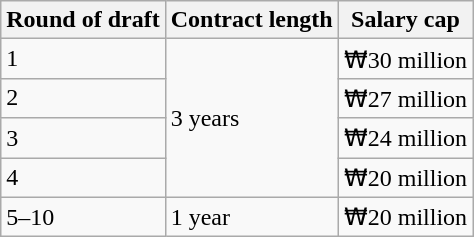<table class="wikitable">
<tr>
<th>Round of draft</th>
<th>Contract length</th>
<th>Salary cap</th>
</tr>
<tr>
<td>1</td>
<td rowspan="4">3 years</td>
<td align="right">₩30 million</td>
</tr>
<tr>
<td>2</td>
<td align="right">₩27 million</td>
</tr>
<tr>
<td>3</td>
<td align="right">₩24 million</td>
</tr>
<tr>
<td>4</td>
<td align="right">₩20 million</td>
</tr>
<tr>
<td>5–10</td>
<td>1 year</td>
<td align="right">₩20 million</td>
</tr>
</table>
